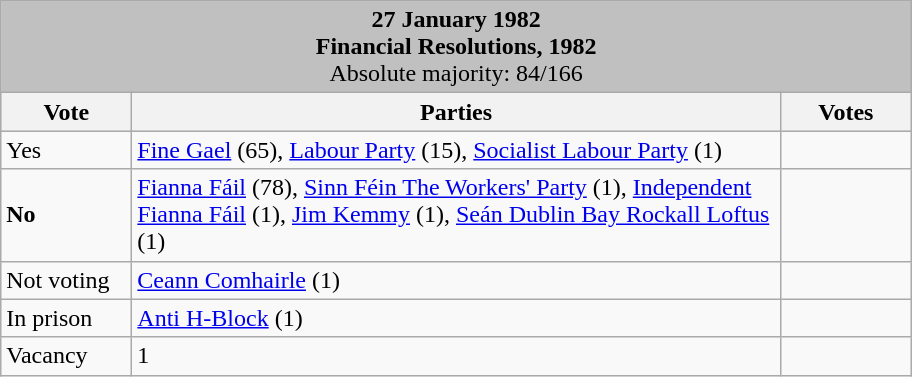<table class="wikitable">
<tr>
<td colspan="3" bgcolor="#C0C0C0" align="center"><strong>27 January 1982<br>Financial Resolutions, 1982</strong><br>Absolute majority: 84/166</td>
</tr>
<tr bgcolor="#D8D8D8">
<th width=80px>Vote</th>
<th width=425px>Parties</th>
<th width=80px>Votes</th>
</tr>
<tr>
<td>Yes</td>
<td><a href='#'>Fine Gael</a> (65), <a href='#'>Labour Party</a> (15), <a href='#'>Socialist Labour Party</a> (1)</td>
<td></td>
</tr>
<tr>
<td> <strong>No</strong></td>
<td><a href='#'>Fianna Fáil</a> (78), <a href='#'>Sinn Féin The Workers' Party</a> (1), <a href='#'>Independent Fianna Fáil</a> (1), <a href='#'>Jim Kemmy</a> (1), <a href='#'>Seán Dublin Bay Rockall Loftus</a> (1)</td>
<td></td>
</tr>
<tr>
<td>Not voting</td>
<td><a href='#'>Ceann Comhairle</a> (1)</td>
<td></td>
</tr>
<tr>
<td>In prison</td>
<td><a href='#'>Anti H-Block</a> (1)</td>
<td></td>
</tr>
<tr>
<td>Vacancy</td>
<td>1</td>
<td></td>
</tr>
</table>
